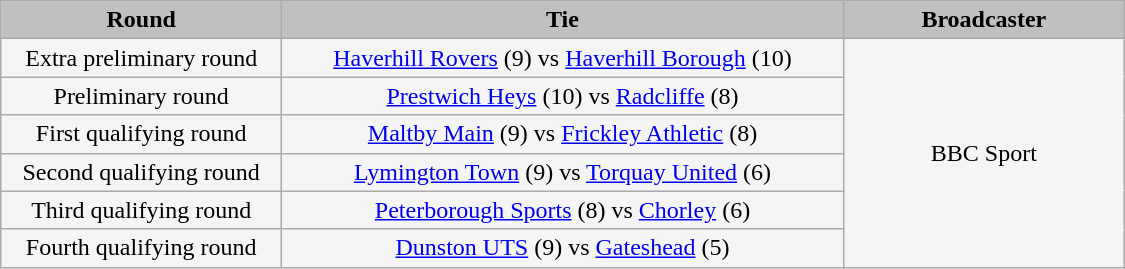<table class="wikitable" style="width: 750px; background:WhiteSmoke; text-align:center; font-size:100%">
<tr>
<td scope="col" style="width: 25.00%; background:silver;"><strong>Round</strong></td>
<td scope="col" style="width: 50.00%; background:silver;"><strong>Tie</strong></td>
<td scope="col" style="width: 25.00%; background:silver;"><strong>Broadcaster</strong></td>
</tr>
<tr>
<td>Extra preliminary round</td>
<td><a href='#'>Haverhill Rovers</a> (9) vs <a href='#'>Haverhill Borough</a> (10)</td>
<td rowspan="6">BBC Sport</td>
</tr>
<tr>
<td>Preliminary round</td>
<td><a href='#'>Prestwich Heys</a> (10) vs <a href='#'>Radcliffe</a> (8)</td>
</tr>
<tr>
<td>First qualifying round</td>
<td><a href='#'>Maltby Main</a> (9) vs <a href='#'>Frickley Athletic</a> (8)</td>
</tr>
<tr>
<td>Second qualifying round</td>
<td><a href='#'>Lymington Town</a> (9) vs <a href='#'>Torquay United</a> (6)</td>
</tr>
<tr>
<td>Third qualifying round</td>
<td><a href='#'>Peterborough Sports</a> (8) vs <a href='#'>Chorley</a> (6)</td>
</tr>
<tr>
<td>Fourth qualifying round</td>
<td><a href='#'>Dunston UTS</a> (9) vs <a href='#'>Gateshead</a> (5)</td>
</tr>
</table>
